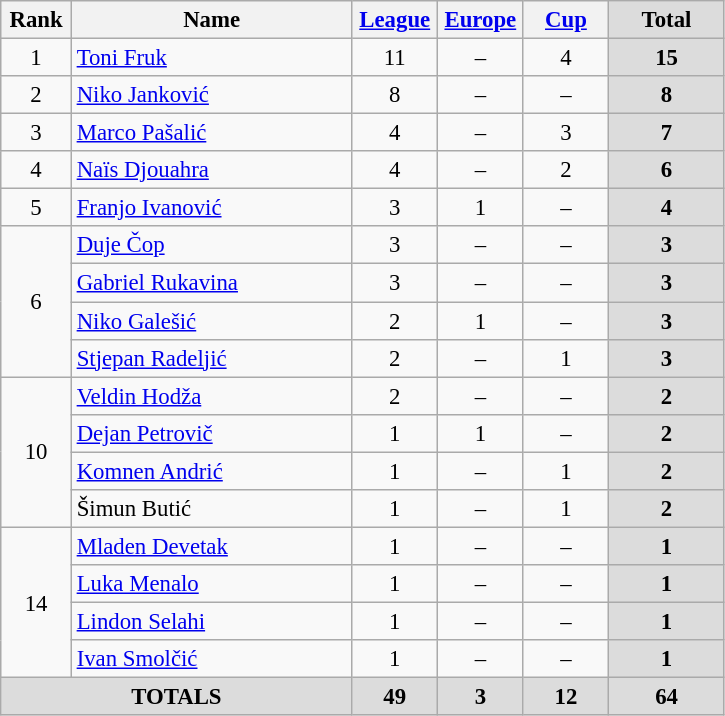<table class="wikitable" style="font-size: 95%; text-align: center;">
<tr>
<th width=40>Rank</th>
<th width=180>Name</th>
<th width=50><a href='#'>League</a></th>
<th width=50><a href='#'>Europe</a></th>
<th width=50><a href='#'>Cup</a></th>
<th width=70 style="background: #DCDCDC">Total</th>
</tr>
<tr>
<td rowspan=1>1</td>
<td style="text-align:left;"> <a href='#'>Toni Fruk</a></td>
<td>11</td>
<td>–</td>
<td>4</td>
<th style="background: #DCDCDC">15</th>
</tr>
<tr>
<td rowspan=1>2</td>
<td style="text-align:left;"> <a href='#'>Niko Janković</a></td>
<td>8</td>
<td>–</td>
<td>–</td>
<th style="background: #DCDCDC">8</th>
</tr>
<tr>
<td rowspan=1>3</td>
<td style="text-align:left;"> <a href='#'>Marco Pašalić</a></td>
<td>4</td>
<td>–</td>
<td>3</td>
<th style="background: #DCDCDC">7</th>
</tr>
<tr>
<td rowspan=1>4</td>
<td style="text-align:left;"> <a href='#'>Naïs Djouahra</a></td>
<td>4</td>
<td>–</td>
<td>2</td>
<th style="background: #DCDCDC">6</th>
</tr>
<tr>
<td rowspan=1>5</td>
<td style="text-align:left;"> <a href='#'>Franjo Ivanović</a></td>
<td>3</td>
<td>1</td>
<td>–</td>
<th style="background: #DCDCDC">4</th>
</tr>
<tr>
<td rowspan=4>6</td>
<td style="text-align:left;"> <a href='#'>Duje Čop</a></td>
<td>3</td>
<td>–</td>
<td>–</td>
<th style="background: #DCDCDC">3</th>
</tr>
<tr>
<td style="text-align:left;"> <a href='#'>Gabriel Rukavina</a></td>
<td>3</td>
<td>–</td>
<td>–</td>
<th style="background: #DCDCDC">3</th>
</tr>
<tr>
<td style="text-align:left;"> <a href='#'>Niko Galešić</a></td>
<td>2</td>
<td>1</td>
<td>–</td>
<th style="background: #DCDCDC">3</th>
</tr>
<tr>
<td style="text-align:left;"> <a href='#'>Stjepan Radeljić</a></td>
<td>2</td>
<td>–</td>
<td>1</td>
<th style="background: #DCDCDC">3</th>
</tr>
<tr>
<td rowspan=4>10</td>
<td style="text-align:left;"> <a href='#'>Veldin Hodža</a></td>
<td>2</td>
<td>–</td>
<td>–</td>
<th style="background: #DCDCDC">2</th>
</tr>
<tr>
<td style="text-align:left;"> <a href='#'>Dejan Petrovič</a></td>
<td>1</td>
<td>1</td>
<td>–</td>
<th style="background: #DCDCDC">2</th>
</tr>
<tr>
<td style="text-align:left;"> <a href='#'>Komnen Andrić</a></td>
<td>1</td>
<td>–</td>
<td>1</td>
<th style="background: #DCDCDC">2</th>
</tr>
<tr>
<td style="text-align:left;"> Šimun Butić</td>
<td>1</td>
<td>–</td>
<td>1</td>
<th style="background: #DCDCDC">2</th>
</tr>
<tr>
<td rowspan=4>14</td>
<td style="text-align:left;"> <a href='#'>Mladen Devetak</a></td>
<td>1</td>
<td>–</td>
<td>–</td>
<th style="background: #DCDCDC">1</th>
</tr>
<tr>
<td style="text-align:left;"> <a href='#'>Luka Menalo</a></td>
<td>1</td>
<td>–</td>
<td>–</td>
<th style="background: #DCDCDC">1</th>
</tr>
<tr>
<td style="text-align:left;"> <a href='#'>Lindon Selahi</a></td>
<td>1</td>
<td>–</td>
<td>–</td>
<th style="background: #DCDCDC">1</th>
</tr>
<tr>
<td style="text-align:left;"> <a href='#'>Ivan Smolčić</a></td>
<td>1</td>
<td>–</td>
<td>–</td>
<th style="background: #DCDCDC">1</th>
</tr>
<tr>
<th colspan="2" align="center" style="background: #DCDCDC">TOTALS</th>
<th style="background: #DCDCDC">49</th>
<th style="background: #DCDCDC">3</th>
<th style="background: #DCDCDC">12</th>
<th style="background: #DCDCDC">64</th>
</tr>
</table>
